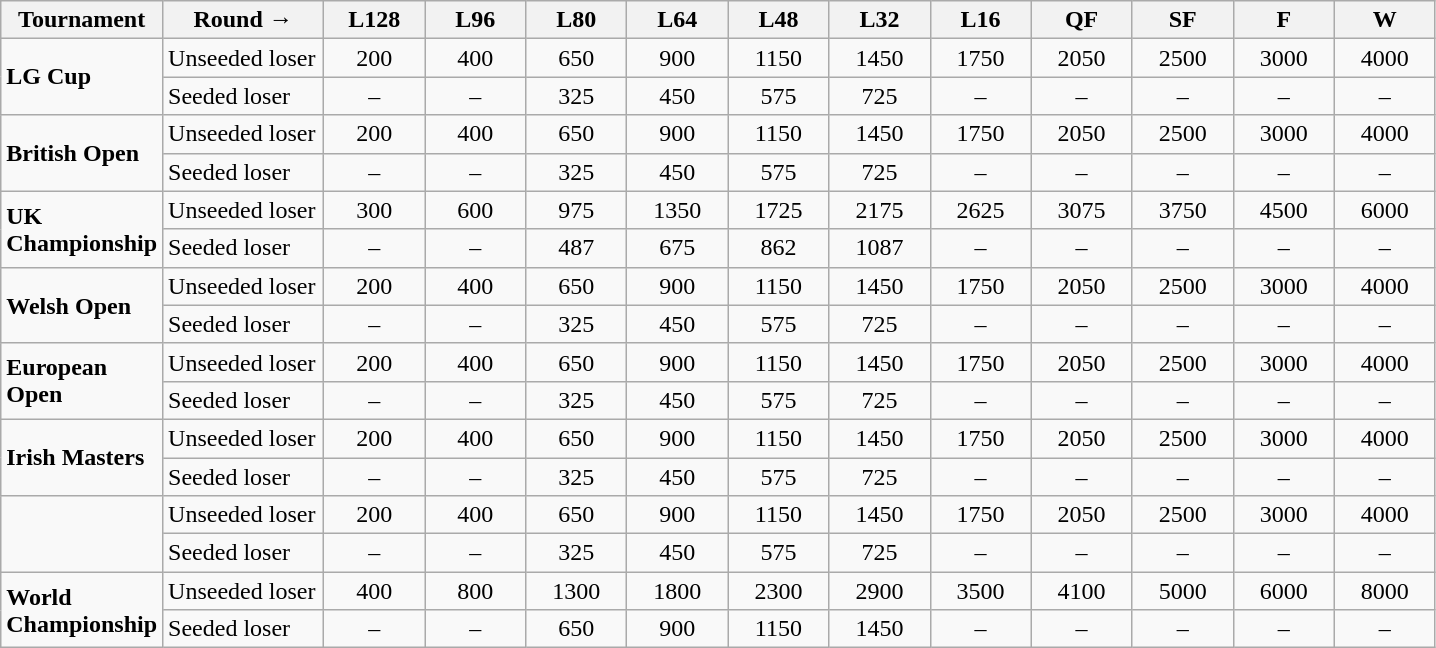<table class="wikitable" style="font-size: 100%; text-align:center">
<tr>
<th width=60>Tournament</th>
<th width=100>Round →</th>
<th width=60><strong>L128</strong></th>
<th width=60><strong>L96</strong></th>
<th width=60><strong>L80</strong></th>
<th width=60><strong>L64</strong></th>
<th width=60><strong>L48</strong></th>
<th width=60><strong>L32</strong></th>
<th width=60><strong>L16</strong></th>
<th width=60><strong>QF</strong></th>
<th width=60><strong>SF</strong></th>
<th width=60><strong>F</strong></th>
<th width=60><strong>W</strong></th>
</tr>
<tr>
<td rowspan="2" align="left"><strong>LG Cup</strong></td>
<td align="left">Unseeded loser</td>
<td>200</td>
<td>400</td>
<td>650</td>
<td>900</td>
<td>1150</td>
<td>1450</td>
<td>1750</td>
<td>2050</td>
<td>2500</td>
<td>3000</td>
<td>4000</td>
</tr>
<tr>
<td align="left">Seeded loser</td>
<td>–</td>
<td>–</td>
<td>325</td>
<td>450</td>
<td>575</td>
<td>725</td>
<td>–</td>
<td>–</td>
<td>–</td>
<td>–</td>
<td>–</td>
</tr>
<tr>
<td rowspan="2" align="left"><strong>British Open</strong></td>
<td align="left">Unseeded loser</td>
<td>200</td>
<td>400</td>
<td>650</td>
<td>900</td>
<td>1150</td>
<td>1450</td>
<td>1750</td>
<td>2050</td>
<td>2500</td>
<td>3000</td>
<td>4000</td>
</tr>
<tr>
<td align="left">Seeded loser</td>
<td>–</td>
<td>–</td>
<td>325</td>
<td>450</td>
<td>575</td>
<td>725</td>
<td>–</td>
<td>–</td>
<td>–</td>
<td>–</td>
<td>–</td>
</tr>
<tr>
<td rowspan="2" align="left"><strong>UK Championship</strong></td>
<td align="left">Unseeded loser</td>
<td>300</td>
<td>600</td>
<td>975</td>
<td>1350</td>
<td>1725</td>
<td>2175</td>
<td>2625</td>
<td>3075</td>
<td>3750</td>
<td>4500</td>
<td>6000</td>
</tr>
<tr>
<td align="left">Seeded loser</td>
<td>–</td>
<td>–</td>
<td>487</td>
<td>675</td>
<td>862</td>
<td>1087</td>
<td>–</td>
<td>–</td>
<td>–</td>
<td>–</td>
<td>–</td>
</tr>
<tr>
<td rowspan="2" align="left"><strong>Welsh Open</strong></td>
<td align="left">Unseeded loser</td>
<td>200</td>
<td>400</td>
<td>650</td>
<td>900</td>
<td>1150</td>
<td>1450</td>
<td>1750</td>
<td>2050</td>
<td>2500</td>
<td>3000</td>
<td>4000</td>
</tr>
<tr>
<td align="left">Seeded loser</td>
<td>–</td>
<td>–</td>
<td>325</td>
<td>450</td>
<td>575</td>
<td>725</td>
<td>–</td>
<td>–</td>
<td>–</td>
<td>–</td>
<td>–</td>
</tr>
<tr>
<td rowspan="2" align="left"><strong>European Open</strong></td>
<td align="left">Unseeded loser</td>
<td>200</td>
<td>400</td>
<td>650</td>
<td>900</td>
<td>1150</td>
<td>1450</td>
<td>1750</td>
<td>2050</td>
<td>2500</td>
<td>3000</td>
<td>4000</td>
</tr>
<tr>
<td align="left">Seeded loser</td>
<td>–</td>
<td>–</td>
<td>325</td>
<td>450</td>
<td>575</td>
<td>725</td>
<td>–</td>
<td>–</td>
<td>–</td>
<td>–</td>
<td>–</td>
</tr>
<tr>
<td rowspan="2" align="left"><strong>Irish Masters</strong></td>
<td align="left">Unseeded loser</td>
<td>200</td>
<td>400</td>
<td>650</td>
<td>900</td>
<td>1150</td>
<td>1450</td>
<td>1750</td>
<td>2050</td>
<td>2500</td>
<td>3000</td>
<td>4000</td>
</tr>
<tr>
<td align="left">Seeded loser</td>
<td>–</td>
<td>–</td>
<td>325</td>
<td>450</td>
<td>575</td>
<td>725</td>
<td>–</td>
<td>–</td>
<td>–</td>
<td>–</td>
<td>–</td>
</tr>
<tr>
<td rowspan="2" align="left"></td>
<td align="left">Unseeded loser</td>
<td>200</td>
<td>400</td>
<td>650</td>
<td>900</td>
<td>1150</td>
<td>1450</td>
<td>1750</td>
<td>2050</td>
<td>2500</td>
<td>3000</td>
<td>4000</td>
</tr>
<tr>
<td align="left">Seeded loser</td>
<td>–</td>
<td>–</td>
<td>325</td>
<td>450</td>
<td>575</td>
<td>725</td>
<td>–</td>
<td>–</td>
<td>–</td>
<td>–</td>
<td>–</td>
</tr>
<tr>
<td rowspan="2" align="left"><strong>World Championship</strong></td>
<td align="left">Unseeded loser</td>
<td>400</td>
<td>800</td>
<td>1300</td>
<td>1800</td>
<td>2300</td>
<td>2900</td>
<td>3500</td>
<td>4100</td>
<td>5000</td>
<td>6000</td>
<td>8000</td>
</tr>
<tr>
<td align="left">Seeded loser</td>
<td>–</td>
<td>–</td>
<td>650</td>
<td>900</td>
<td>1150</td>
<td>1450</td>
<td>–</td>
<td>–</td>
<td>–</td>
<td>–</td>
<td>–</td>
</tr>
</table>
